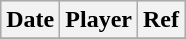<table class="wikitable">
<tr style="background:#ddd; text-align:center;">
<th>Date</th>
<th>Player</th>
<th>Ref</th>
</tr>
<tr>
</tr>
</table>
